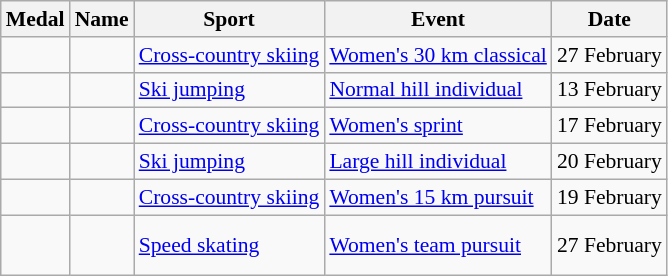<table class="wikitable sortable" style="font-size:90%">
<tr>
<th>Medal</th>
<th>Name</th>
<th>Sport</th>
<th>Event</th>
<th>Date</th>
</tr>
<tr>
<td></td>
<td></td>
<td><a href='#'>Cross-country skiing</a></td>
<td><a href='#'>Women's 30 km classical</a></td>
<td>27 February</td>
</tr>
<tr>
<td></td>
<td></td>
<td><a href='#'>Ski jumping</a></td>
<td><a href='#'>Normal hill individual</a></td>
<td>13 February</td>
</tr>
<tr>
<td></td>
<td></td>
<td><a href='#'>Cross-country skiing</a></td>
<td><a href='#'>Women's sprint</a></td>
<td>17 February</td>
</tr>
<tr>
<td></td>
<td></td>
<td><a href='#'>Ski jumping</a></td>
<td><a href='#'>Large hill individual</a></td>
<td>20 February</td>
</tr>
<tr>
<td></td>
<td></td>
<td><a href='#'>Cross-country skiing</a></td>
<td><a href='#'>Women's 15 km pursuit</a></td>
<td>19 February</td>
</tr>
<tr>
<td></td>
<td><br><br></td>
<td><a href='#'>Speed skating</a></td>
<td><a href='#'>Women's team pursuit</a></td>
<td>27 February</td>
</tr>
</table>
